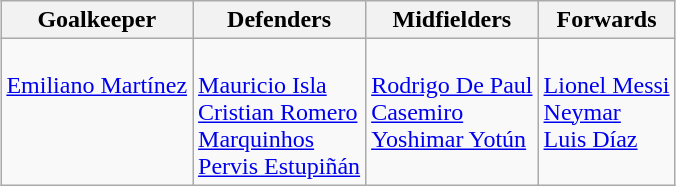<table class="wikitable" style="mArgin: 0 auto;">
<tr>
<th>Goalkeeper</th>
<th>Defenders</th>
<th>Midfielders</th>
<th>Forwards<br></th>
</tr>
<tr>
<td valign=top><br> <a href='#'>Emiliano Martínez</a></td>
<td valign=top><br> <a href='#'>Mauricio Isla</a><br> <a href='#'>Cristian Romero</a><br>
 <a href='#'>Marquinhos</a><br>
 <a href='#'>Pervis Estupiñán</a></td>
<td valign=top><br> <a href='#'>Rodrigo De Paul</a><br> <a href='#'>Casemiro</a><br> <a href='#'>Yoshimar Yotún</a></td>
<td valign=top><br> <a href='#'>Lionel Messi</a><br> <a href='#'>Neymar</a><br>
 <a href='#'>Luis Díaz</a></td>
</tr>
</table>
